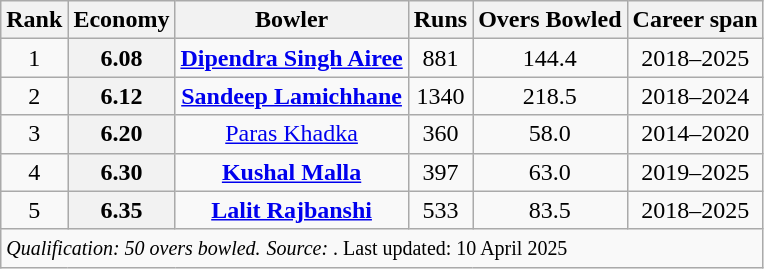<table style="text-align:center;" class="wikitable">
<tr>
<th>Rank</th>
<th scope="col">Economy</th>
<th scope="col">Bowler</th>
<th scope="col">Runs</th>
<th scope="col">Overs Bowled</th>
<th>Career span</th>
</tr>
<tr>
<td>1</td>
<th><strong>6.08</strong></th>
<td><strong><a href='#'>Dipendra Singh Airee</a></strong></td>
<td>881</td>
<td>144.4</td>
<td>2018–2025</td>
</tr>
<tr>
<td>2</td>
<th>6.12</th>
<td><strong><a href='#'>Sandeep Lamichhane</a></strong></td>
<td>1340</td>
<td>218.5</td>
<td>2018–2024</td>
</tr>
<tr>
<td>3</td>
<th>6.20</th>
<td><a href='#'>Paras Khadka</a></td>
<td>360</td>
<td>58.0</td>
<td>2014–2020</td>
</tr>
<tr>
<td>4</td>
<th>6.30</th>
<td><strong><a href='#'>Kushal Malla</a></strong></td>
<td>397</td>
<td>63.0</td>
<td>2019–2025</td>
</tr>
<tr>
<td>5</td>
<th><strong>6.35</strong></th>
<td><strong><a href='#'>Lalit Rajbanshi</a></strong></td>
<td>533</td>
<td>83.5</td>
<td>2018–2025</td>
</tr>
<tr>
<td colspan="6" style="text-align:left" ;><small><em>Qualification: 50 overs bowled.</em></small> <small><em>Source: </em>. Last updated: 10 April 2025</small></td>
</tr>
</table>
